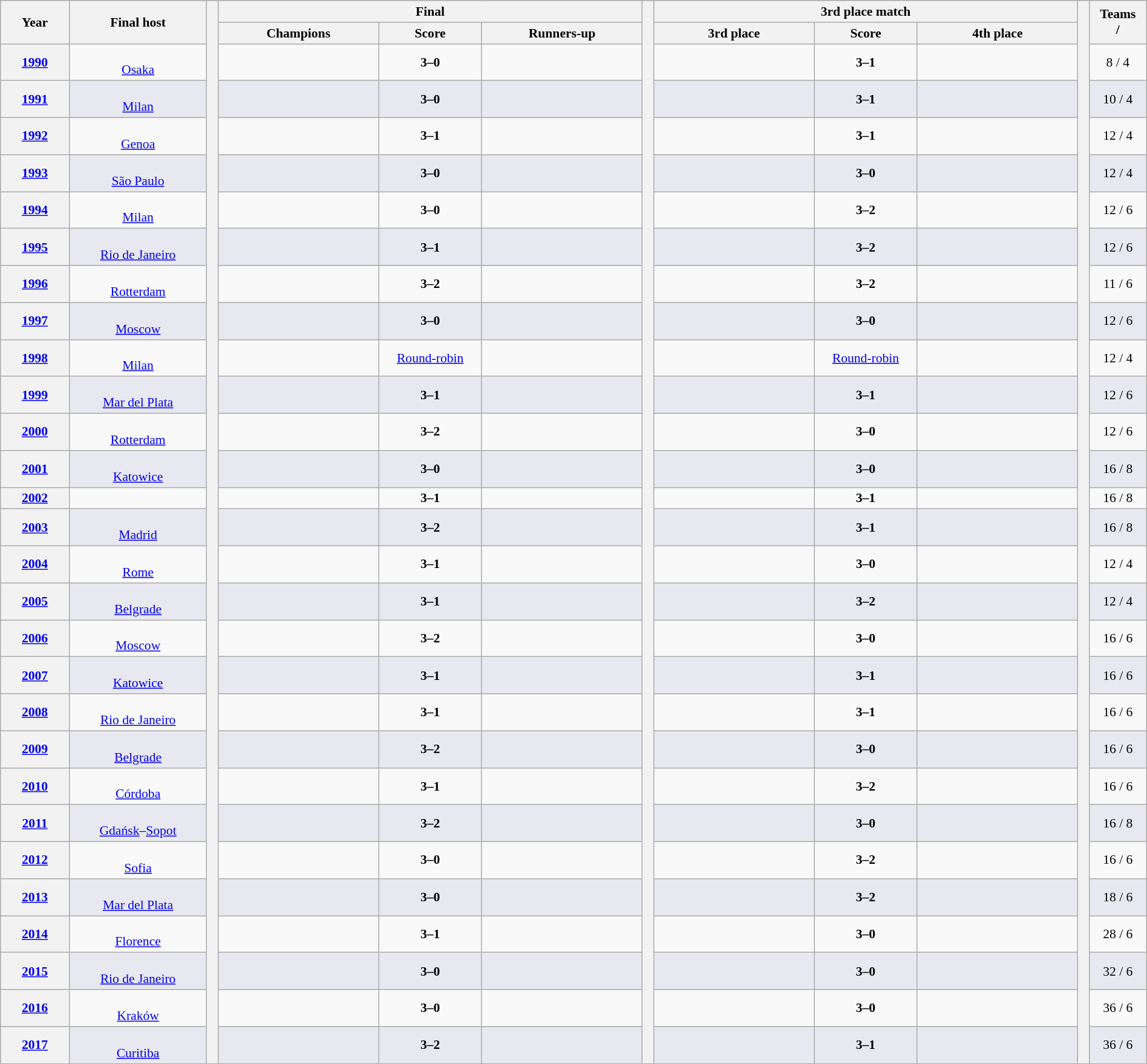<table class="wikitable" style="font-size:90%; width:100%; text-align:center;">
<tr bgcolor=#c1d8ff>
<th rowspan=2 width=6%>Year</th>
<th rowspan=2 width=12%>Final host</th>
<th width=1% rowspan=30 bgcolor=#ffffff></th>
<th colspan=3>Final</th>
<th width=1% rowspan=30 bgcolor=#ffffff></th>
<th colspan=3>3rd place match</th>
<th width=1% rowspan=30 bgcolor=#ffffff></th>
<th rowspan=2 width=5%>Teams<br> / </th>
</tr>
<tr bgcolor=#efefef>
<th width=14%>Champions</th>
<th width=9%>Score</th>
<th width=14%>Runners-up</th>
<th width=14%>3rd place</th>
<th width=9%>Score</th>
<th width=14%>4th place</th>
</tr>
<tr>
<th><a href='#'>1990</a></th>
<td><br><a href='#'>Osaka</a></td>
<td><strong></strong></td>
<td><strong>3–0</strong></td>
<td></td>
<td></td>
<td><strong>3–1</strong></td>
<td></td>
<td>8 / 4</td>
</tr>
<tr bgcolor=#e8e8f0>
<th><a href='#'>1991</a></th>
<td><br><a href='#'>Milan</a></td>
<td><strong></strong></td>
<td><strong>3–0</strong></td>
<td></td>
<td></td>
<td><strong>3–1</strong></td>
<td></td>
<td>10 / 4</td>
</tr>
<tr>
<th><a href='#'>1992</a></th>
<td><br><a href='#'>Genoa</a></td>
<td><strong></strong></td>
<td><strong>3–1</strong></td>
<td></td>
<td></td>
<td><strong>3–1</strong></td>
<td></td>
<td>12 / 4</td>
</tr>
<tr bgcolor=#e8e8f0>
<th><a href='#'>1993</a></th>
<td><br><a href='#'>São Paulo</a></td>
<td><strong></strong></td>
<td><strong>3–0</strong></td>
<td></td>
<td></td>
<td><strong>3–0</strong></td>
<td></td>
<td>12 / 4</td>
</tr>
<tr>
<th><a href='#'>1994</a></th>
<td><br><a href='#'>Milan</a></td>
<td><strong></strong></td>
<td><strong>3–0</strong></td>
<td></td>
<td></td>
<td><strong>3–2</strong></td>
<td></td>
<td>12 / 6</td>
</tr>
<tr bgcolor=#e8e8f0>
<th><a href='#'>1995</a></th>
<td><br><a href='#'>Rio de Janeiro</a></td>
<td><strong></strong></td>
<td><strong>3–1</strong></td>
<td></td>
<td></td>
<td><strong>3–2</strong></td>
<td></td>
<td>12 / 6</td>
</tr>
<tr>
<th><a href='#'>1996</a></th>
<td><br><a href='#'>Rotterdam</a></td>
<td><strong></strong></td>
<td><strong>3–2</strong></td>
<td></td>
<td></td>
<td><strong>3–2</strong></td>
<td></td>
<td>11 / 6</td>
</tr>
<tr bgcolor=#e8e8f0>
<th><a href='#'>1997</a></th>
<td><br><a href='#'>Moscow</a></td>
<td><strong></strong></td>
<td><strong>3–0</strong></td>
<td></td>
<td></td>
<td><strong>3–0</strong></td>
<td></td>
<td>12 / 6</td>
</tr>
<tr>
<th><a href='#'>1998</a></th>
<td><br><a href='#'>Milan</a></td>
<td><strong></strong></td>
<td><a href='#'>Round-robin</a></td>
<td></td>
<td></td>
<td><a href='#'>Round-robin</a></td>
<td></td>
<td>12 / 4</td>
</tr>
<tr bgcolor=#e8e8f0>
<th><a href='#'>1999</a></th>
<td><br><a href='#'>Mar del Plata</a></td>
<td><strong></strong></td>
<td><strong>3–1</strong></td>
<td></td>
<td></td>
<td><strong>3–1</strong></td>
<td></td>
<td>12 / 6</td>
</tr>
<tr>
<th><a href='#'>2000</a></th>
<td><br><a href='#'>Rotterdam</a></td>
<td><strong></strong></td>
<td><strong>3–2</strong></td>
<td></td>
<td></td>
<td><strong>3–0</strong></td>
<td></td>
<td>12 / 6</td>
</tr>
<tr bgcolor=#e8e8f0>
<th><a href='#'>2001</a></th>
<td><br><a href='#'>Katowice</a></td>
<td><strong></strong></td>
<td><strong>3–0</strong></td>
<td></td>
<td></td>
<td><strong>3–0</strong></td>
<td></td>
<td>16 / 8</td>
</tr>
<tr>
<th><a href='#'>2002</a></th>
<td><br></td>
<td><strong></strong></td>
<td><strong>3–1</strong></td>
<td></td>
<td></td>
<td><strong>3–1</strong></td>
<td></td>
<td>16 / 8</td>
</tr>
<tr bgcolor=#e8e8f0>
<th><a href='#'>2003</a></th>
<td><br><a href='#'>Madrid</a></td>
<td><strong></strong></td>
<td><strong>3–2</strong></td>
<td></td>
<td></td>
<td><strong>3–1</strong></td>
<td></td>
<td>16 / 8</td>
</tr>
<tr>
<th><a href='#'>2004</a></th>
<td><br><a href='#'>Rome</a></td>
<td><strong></strong></td>
<td><strong>3–1</strong></td>
<td></td>
<td></td>
<td><strong>3–0</strong></td>
<td></td>
<td>12 / 4</td>
</tr>
<tr bgcolor=#e8e8f0>
<th><a href='#'>2005</a></th>
<td><br><a href='#'>Belgrade</a></td>
<td><strong></strong></td>
<td><strong>3–1</strong></td>
<td></td>
<td></td>
<td><strong>3–2</strong></td>
<td></td>
<td>12 / 4</td>
</tr>
<tr>
<th><a href='#'>2006</a></th>
<td><br><a href='#'>Moscow</a></td>
<td><strong></strong></td>
<td><strong>3–2</strong></td>
<td></td>
<td></td>
<td><strong>3–0</strong></td>
<td></td>
<td>16 / 6</td>
</tr>
<tr bgcolor=#e8e8f0>
<th><a href='#'>2007</a></th>
<td><br><a href='#'>Katowice</a></td>
<td><strong></strong></td>
<td><strong>3–1</strong></td>
<td></td>
<td></td>
<td><strong>3–1</strong></td>
<td></td>
<td>16 / 6</td>
</tr>
<tr>
<th><a href='#'>2008</a></th>
<td><br><a href='#'>Rio de Janeiro</a></td>
<td><strong></strong></td>
<td><strong>3–1</strong></td>
<td></td>
<td></td>
<td><strong>3–1</strong></td>
<td></td>
<td>16 / 6</td>
</tr>
<tr bgcolor=#e8e8f0>
<th><a href='#'>2009</a></th>
<td><br><a href='#'>Belgrade</a></td>
<td><strong></strong></td>
<td><strong>3–2</strong></td>
<td></td>
<td></td>
<td><strong>3–0</strong></td>
<td></td>
<td>16 / 6</td>
</tr>
<tr>
<th><a href='#'>2010</a></th>
<td><br><a href='#'>Córdoba</a></td>
<td><strong></strong></td>
<td><strong>3–1</strong></td>
<td></td>
<td></td>
<td><strong>3–2</strong></td>
<td></td>
<td>16 / 6</td>
</tr>
<tr bgcolor=#e8e8f0>
<th><a href='#'>2011</a></th>
<td><br><a href='#'>Gdańsk</a>–<a href='#'>Sopot</a></td>
<td><strong></strong></td>
<td><strong>3–2</strong></td>
<td></td>
<td></td>
<td><strong>3–0</strong></td>
<td></td>
<td>16 / 8</td>
</tr>
<tr>
<th><a href='#'>2012</a></th>
<td><br><a href='#'>Sofia</a></td>
<td><strong></strong></td>
<td><strong>3–0</strong></td>
<td></td>
<td></td>
<td><strong>3–2</strong></td>
<td></td>
<td>16 / 6</td>
</tr>
<tr bgcolor=#e8e8f0>
<th><a href='#'>2013</a></th>
<td><br><a href='#'>Mar del Plata</a></td>
<td><strong></strong></td>
<td><strong>3–0</strong></td>
<td></td>
<td></td>
<td><strong>3–2</strong></td>
<td></td>
<td>18 / 6</td>
</tr>
<tr>
<th><a href='#'>2014</a></th>
<td><br><a href='#'>Florence</a></td>
<td><strong></strong></td>
<td><strong>3–1</strong></td>
<td></td>
<td></td>
<td><strong>3–0</strong></td>
<td></td>
<td>28 / 6</td>
</tr>
<tr bgcolor=#e8e8f0>
<th><a href='#'>2015</a></th>
<td><br><a href='#'>Rio de Janeiro</a></td>
<td><strong></strong></td>
<td><strong>3–0</strong></td>
<td></td>
<td></td>
<td><strong>3–0</strong></td>
<td></td>
<td>32 / 6</td>
</tr>
<tr>
<th><a href='#'>2016</a></th>
<td><br><a href='#'>Kraków</a></td>
<td><strong></strong></td>
<td><strong>3–0</strong></td>
<td></td>
<td></td>
<td><strong>3–0</strong></td>
<td></td>
<td>36 / 6</td>
</tr>
<tr bgcolor=#e8e8f0>
<th><a href='#'>2017</a></th>
<td><br><a href='#'>Curitiba</a></td>
<td><strong></strong></td>
<td><strong>3–2</strong></td>
<td></td>
<td></td>
<td><strong>3–1</strong></td>
<td></td>
<td>36 / 6</td>
</tr>
</table>
